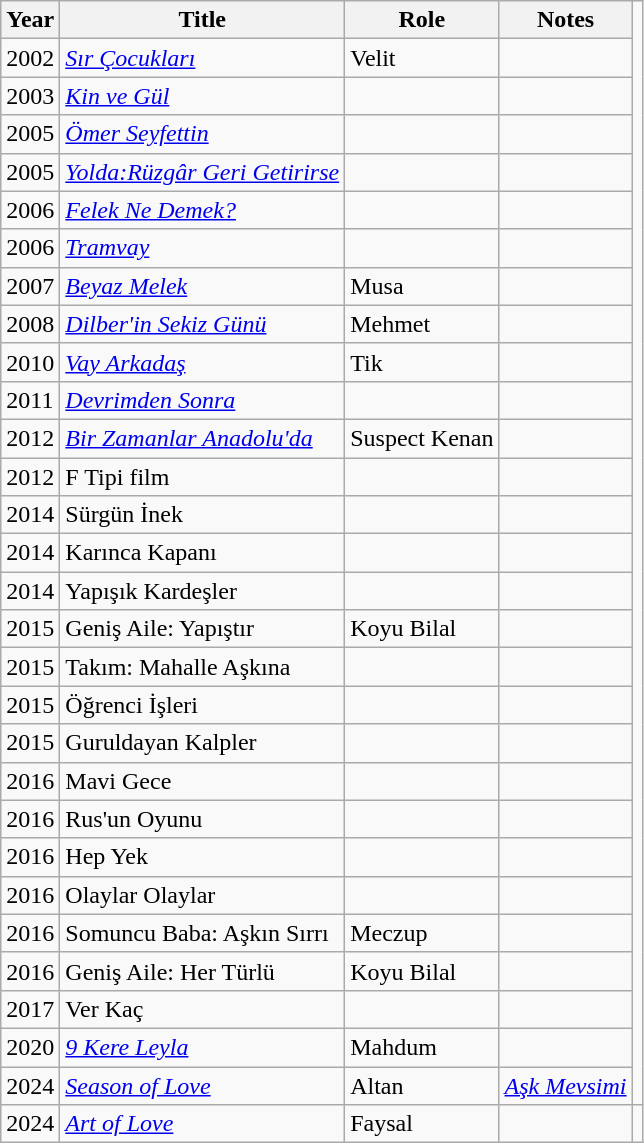<table class="wikitable sortable">
<tr>
<th>Year</th>
<th>Title</th>
<th>Role</th>
<th class="unsortable">Notes</th>
</tr>
<tr>
<td>2002</td>
<td><em><a href='#'>Sır Çocukları</a></em></td>
<td>Velit</td>
<td></td>
</tr>
<tr>
<td>2003</td>
<td><em><a href='#'>Kin ve Gül</a></em></td>
<td></td>
<td></td>
</tr>
<tr>
<td>2005</td>
<td><em><a href='#'>Ömer Seyfettin</a></em></td>
<td></td>
<td></td>
</tr>
<tr>
<td>2005</td>
<td><em><a href='#'>Yolda:Rüzgâr Geri Getirirse</a></em></td>
<td></td>
<td></td>
</tr>
<tr>
<td>2006</td>
<td><em><a href='#'>Felek Ne Demek?</a></em></td>
<td></td>
<td></td>
</tr>
<tr>
<td>2006</td>
<td><em><a href='#'>Tramvay</a></em></td>
<td></td>
<td></td>
</tr>
<tr>
<td>2007</td>
<td><em><a href='#'>Beyaz Melek</a></em></td>
<td>Musa</td>
<td></td>
</tr>
<tr>
<td>2008</td>
<td><em><a href='#'>Dilber'in Sekiz Günü</a></em></td>
<td>Mehmet</td>
<td></td>
</tr>
<tr>
<td>2010</td>
<td><em><a href='#'>Vay Arkadaş</a></em></td>
<td>Tik</td>
<td></td>
</tr>
<tr>
<td>2011</td>
<td><em><a href='#'>Devrimden Sonra</a></em></td>
<td></td>
<td></td>
</tr>
<tr>
<td>2012</td>
<td><em><a href='#'>Bir Zamanlar Anadolu'da</a></em></td>
<td>Suspect Kenan</td>
<td></td>
</tr>
<tr>
<td>2012</td>
<td>F Tipi film</td>
<td></td>
<td></td>
</tr>
<tr>
<td>2014</td>
<td>Sürgün İnek</td>
<td></td>
<td></td>
</tr>
<tr>
<td>2014</td>
<td>Karınca Kapanı</td>
<td></td>
<td></td>
</tr>
<tr>
<td>2014</td>
<td>Yapışık Kardeşler</td>
<td></td>
<td></td>
</tr>
<tr>
<td>2015</td>
<td>Geniş Aile: Yapıştır</td>
<td>Koyu Bilal</td>
<td></td>
</tr>
<tr>
<td>2015</td>
<td>Takım: Mahalle Aşkına</td>
<td></td>
<td></td>
</tr>
<tr>
<td>2015</td>
<td>Öğrenci İşleri</td>
<td></td>
<td></td>
</tr>
<tr>
<td>2015</td>
<td>Guruldayan Kalpler</td>
<td></td>
<td></td>
</tr>
<tr>
<td>2016</td>
<td>Mavi Gece</td>
<td></td>
<td></td>
</tr>
<tr>
<td>2016</td>
<td>Rus'un Oyunu</td>
<td></td>
<td></td>
</tr>
<tr>
<td>2016</td>
<td>Hep Yek</td>
<td></td>
<td></td>
</tr>
<tr>
<td>2016</td>
<td>Olaylar Olaylar</td>
<td></td>
<td></td>
</tr>
<tr>
<td>2016</td>
<td>Somuncu Baba: Aşkın Sırrı</td>
<td>Meczup</td>
<td></td>
</tr>
<tr>
<td>2016</td>
<td>Geniş Aile: Her Türlü</td>
<td>Koyu Bilal</td>
<td></td>
</tr>
<tr>
<td>2017</td>
<td>Ver Kaç</td>
<td></td>
<td></td>
</tr>
<tr>
<td>2020</td>
<td><em><a href='#'>9 Kere Leyla</a></em></td>
<td>Mahdum</td>
<td></td>
</tr>
<tr>
<td>2024</td>
<td><em><a href='#'>Season of Love</a></em></td>
<td>Altan</td>
<td><em><a href='#'>Aşk Mevsimi</a></em></td>
</tr>
<tr>
<td>2024</td>
<td><em><a href='#'>Art of Love</a></em></td>
<td>Faysal</td>
<td></td>
<td></td>
</tr>
</table>
